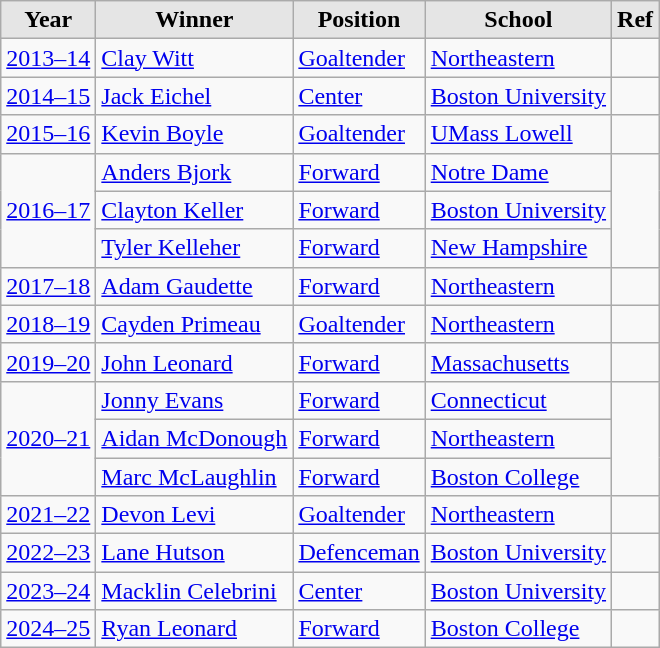<table class="wikitable sortable">
<tr>
<th style="background:#e5e5e5;">Year</th>
<th style="background:#e5e5e5;">Winner</th>
<th style="background:#e5e5e5;">Position</th>
<th style="background:#e5e5e5;">School</th>
<th style="background:#e5e5e5;">Ref</th>
</tr>
<tr>
<td><a href='#'>2013–14</a></td>
<td><a href='#'>Clay Witt</a></td>
<td><a href='#'>Goaltender</a></td>
<td><a href='#'>Northeastern</a></td>
<td></td>
</tr>
<tr>
<td><a href='#'>2014–15</a></td>
<td><a href='#'>Jack Eichel</a></td>
<td><a href='#'>Center</a></td>
<td><a href='#'>Boston University</a></td>
<td></td>
</tr>
<tr>
<td><a href='#'>2015–16</a></td>
<td><a href='#'>Kevin Boyle</a></td>
<td><a href='#'>Goaltender</a></td>
<td><a href='#'>UMass Lowell</a></td>
<td></td>
</tr>
<tr>
<td rowspan="3"><a href='#'>2016–17</a></td>
<td><a href='#'>Anders Bjork</a></td>
<td><a href='#'>Forward</a></td>
<td><a href='#'>Notre Dame</a></td>
<td rowspan="3"></td>
</tr>
<tr>
<td><a href='#'>Clayton Keller</a></td>
<td><a href='#'>Forward</a></td>
<td><a href='#'>Boston University</a></td>
</tr>
<tr>
<td><a href='#'>Tyler Kelleher</a></td>
<td><a href='#'>Forward</a></td>
<td><a href='#'>New Hampshire</a></td>
</tr>
<tr>
<td><a href='#'>2017–18</a></td>
<td><a href='#'>Adam Gaudette</a></td>
<td><a href='#'>Forward</a></td>
<td><a href='#'>Northeastern</a></td>
<td></td>
</tr>
<tr>
<td><a href='#'>2018–19</a></td>
<td><a href='#'>Cayden Primeau</a></td>
<td><a href='#'>Goaltender</a></td>
<td><a href='#'>Northeastern</a></td>
<td></td>
</tr>
<tr>
<td><a href='#'>2019–20</a></td>
<td><a href='#'>John Leonard</a></td>
<td><a href='#'>Forward</a></td>
<td><a href='#'>Massachusetts</a></td>
<td></td>
</tr>
<tr>
<td rowspan="3"><a href='#'>2020–21</a></td>
<td><a href='#'>Jonny Evans</a></td>
<td><a href='#'>Forward</a></td>
<td><a href='#'>Connecticut</a></td>
<td rowspan="3"></td>
</tr>
<tr>
<td><a href='#'>Aidan McDonough</a></td>
<td><a href='#'>Forward</a></td>
<td><a href='#'>Northeastern</a></td>
</tr>
<tr>
<td><a href='#'>Marc McLaughlin</a></td>
<td><a href='#'>Forward</a></td>
<td><a href='#'>Boston College</a></td>
</tr>
<tr>
<td><a href='#'>2021–22</a></td>
<td><a href='#'>Devon Levi</a></td>
<td><a href='#'>Goaltender</a></td>
<td><a href='#'>Northeastern</a></td>
<td></td>
</tr>
<tr>
<td><a href='#'>2022–23</a></td>
<td><a href='#'>Lane Hutson</a></td>
<td><a href='#'>Defenceman</a></td>
<td><a href='#'>Boston University</a></td>
<td></td>
</tr>
<tr>
<td><a href='#'>2023–24</a></td>
<td><a href='#'>Macklin Celebrini</a></td>
<td><a href='#'>Center</a></td>
<td><a href='#'>Boston University</a></td>
<td></td>
</tr>
<tr>
<td><a href='#'>2024–25</a></td>
<td><a href='#'>Ryan Leonard</a></td>
<td><a href='#'>Forward</a></td>
<td><a href='#'>Boston College</a></td>
<td></td>
</tr>
</table>
